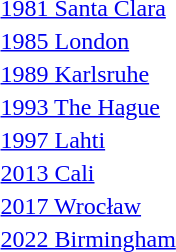<table>
<tr>
<td><a href='#'>1981 Santa Clara</a></td>
<td></td>
<td></td>
<td></td>
</tr>
<tr>
<td><a href='#'>1985 London</a></td>
<td></td>
<td></td>
<td></td>
</tr>
<tr>
<td><a href='#'>1989 Karlsruhe</a></td>
<td></td>
<td></td>
<td></td>
</tr>
<tr>
<td><a href='#'>1993 The Hague</a></td>
<td></td>
<td></td>
<td></td>
</tr>
<tr>
<td><a href='#'>1997 Lahti</a></td>
<td></td>
<td></td>
<td></td>
</tr>
<tr>
<td><a href='#'>2013 Cali</a></td>
<td></td>
<td></td>
<td></td>
</tr>
<tr>
<td><a href='#'>2017 Wrocław</a></td>
<td></td>
<td></td>
<td></td>
</tr>
<tr>
<td><a href='#'>2022 Birmingham</a></td>
<td></td>
<td></td>
<td></td>
</tr>
</table>
